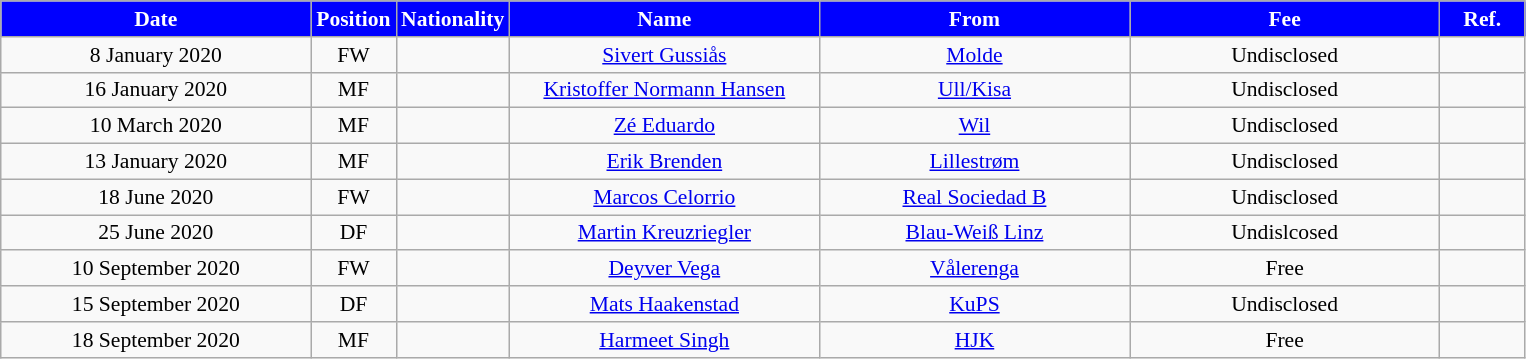<table class="wikitable"  style="text-align:center; font-size:90%; ">
<tr>
<th style="background:#0000FF; color:white; width:200px;">Date</th>
<th style="background:#0000FF; color:white; width:50px;">Position</th>
<th style="background:#0000FF; color:white; width:50px;">Nationality</th>
<th style="background:#0000FF; color:white; width:200px;">Name</th>
<th style="background:#0000FF; color:white; width:200px;">From</th>
<th style="background:#0000FF; color:white; width:200px;">Fee</th>
<th style="background:#0000FF; color:white; width:50px;">Ref.</th>
</tr>
<tr>
<td>8 January 2020</td>
<td>FW</td>
<td></td>
<td><a href='#'>Sivert Gussiås</a></td>
<td><a href='#'>Molde</a></td>
<td>Undisclosed</td>
<td></td>
</tr>
<tr>
<td>16 January 2020</td>
<td>MF</td>
<td></td>
<td><a href='#'>Kristoffer Normann Hansen</a></td>
<td><a href='#'>Ull/Kisa</a></td>
<td>Undisclosed</td>
<td></td>
</tr>
<tr>
<td>10 March 2020</td>
<td>MF</td>
<td></td>
<td><a href='#'>Zé Eduardo</a></td>
<td><a href='#'>Wil</a></td>
<td>Undisclosed</td>
<td></td>
</tr>
<tr>
<td>13 January 2020</td>
<td>MF</td>
<td></td>
<td><a href='#'>Erik Brenden</a></td>
<td><a href='#'>Lillestrøm</a></td>
<td>Undisclosed</td>
<td></td>
</tr>
<tr>
<td>18 June 2020</td>
<td>FW</td>
<td></td>
<td><a href='#'>Marcos Celorrio</a></td>
<td><a href='#'>Real Sociedad B</a></td>
<td>Undisclosed</td>
<td></td>
</tr>
<tr>
<td>25 June 2020</td>
<td>DF</td>
<td></td>
<td><a href='#'>Martin Kreuzriegler</a></td>
<td><a href='#'>Blau-Weiß Linz</a></td>
<td>Undislcosed</td>
<td></td>
</tr>
<tr>
<td>10 September 2020</td>
<td>FW</td>
<td></td>
<td><a href='#'>Deyver Vega</a></td>
<td><a href='#'>Vålerenga</a></td>
<td>Free</td>
<td></td>
</tr>
<tr>
<td>15 September 2020</td>
<td>DF</td>
<td></td>
<td><a href='#'>Mats Haakenstad</a></td>
<td><a href='#'>KuPS</a></td>
<td>Undisclosed</td>
<td></td>
</tr>
<tr>
<td>18 September 2020</td>
<td>MF</td>
<td></td>
<td><a href='#'>Harmeet Singh</a></td>
<td><a href='#'>HJK</a></td>
<td>Free</td>
<td></td>
</tr>
</table>
